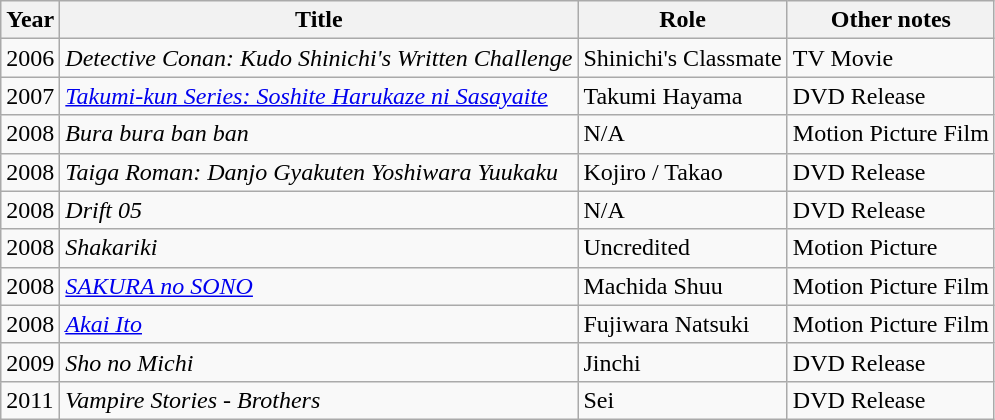<table class="wikitable">
<tr>
<th>Year</th>
<th>Title</th>
<th>Role</th>
<th>Other notes</th>
</tr>
<tr>
<td>2006</td>
<td><em>Detective Conan: Kudo Shinichi's Written Challenge </em></td>
<td>Shinichi's Classmate</td>
<td>TV Movie</td>
</tr>
<tr>
<td>2007</td>
<td><em><a href='#'>Takumi-kun Series: Soshite Harukaze ni Sasayaite</a></em></td>
<td>Takumi Hayama</td>
<td>DVD Release</td>
</tr>
<tr>
<td>2008</td>
<td><em>Bura bura ban ban</em></td>
<td>N/A</td>
<td>Motion Picture Film</td>
</tr>
<tr>
<td>2008</td>
<td><em>Taiga Roman: Danjo Gyakuten Yoshiwara Yuukaku</em></td>
<td>Kojiro / Takao</td>
<td>DVD Release</td>
</tr>
<tr>
<td>2008</td>
<td><em>Drift 05</em></td>
<td>N/A</td>
<td>DVD Release</td>
</tr>
<tr>
<td>2008</td>
<td><em>Shakariki</em></td>
<td>Uncredited</td>
<td>Motion Picture</td>
</tr>
<tr>
<td>2008</td>
<td><em><a href='#'>SAKURA no SONO</a></em></td>
<td>Machida Shuu</td>
<td>Motion Picture Film</td>
</tr>
<tr>
<td>2008</td>
<td><em><a href='#'>Akai Ito</a></em></td>
<td>Fujiwara Natsuki</td>
<td>Motion Picture Film</td>
</tr>
<tr>
<td>2009</td>
<td><em>Sho no Michi</em></td>
<td>Jinchi</td>
<td>DVD Release</td>
</tr>
<tr>
<td>2011</td>
<td><em>Vampire Stories - Brothers</em></td>
<td>Sei</td>
<td>DVD Release</td>
</tr>
</table>
